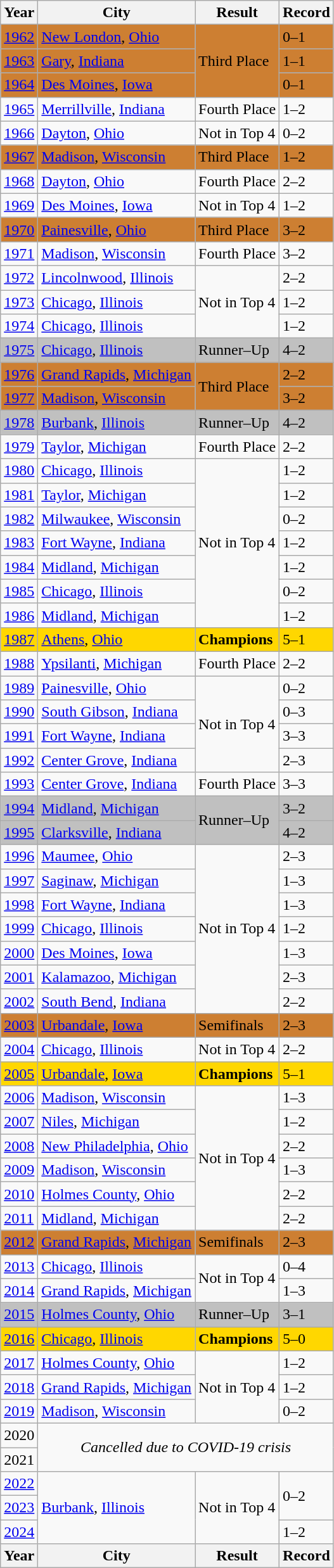<table class="wikitable">
<tr>
<th>Year</th>
<th>City</th>
<th>Result</th>
<th>Record</th>
</tr>
<tr style="background:#cd7f32;">
<td><a href='#'>1962</a></td>
<td> <a href='#'>New London</a>, <a href='#'>Ohio</a></td>
<td rowspan=3>Third Place</td>
<td>0–1</td>
</tr>
<tr style="background:#cd7f32;">
<td><a href='#'>1963</a></td>
<td> <a href='#'>Gary</a>, <a href='#'>Indiana</a></td>
<td>1–1</td>
</tr>
<tr style="background:#cd7f32;">
<td><a href='#'>1964</a></td>
<td> <a href='#'>Des Moines</a>, <a href='#'>Iowa</a></td>
<td>0–1</td>
</tr>
<tr>
<td><a href='#'>1965</a></td>
<td> <a href='#'>Merrillville</a>, <a href='#'>Indiana</a></td>
<td>Fourth Place</td>
<td>1–2</td>
</tr>
<tr>
<td><a href='#'>1966</a></td>
<td> <a href='#'>Dayton</a>, <a href='#'>Ohio</a></td>
<td>Not in Top 4</td>
<td>0–2</td>
</tr>
<tr style="background:#cd7f32;">
<td><a href='#'>1967</a></td>
<td> <a href='#'>Madison</a>, <a href='#'>Wisconsin</a></td>
<td>Third Place</td>
<td>1–2</td>
</tr>
<tr>
<td><a href='#'>1968</a></td>
<td> <a href='#'>Dayton</a>, <a href='#'>Ohio</a></td>
<td>Fourth Place</td>
<td>2–2</td>
</tr>
<tr>
<td><a href='#'>1969</a></td>
<td> <a href='#'>Des Moines</a>, <a href='#'>Iowa</a></td>
<td>Not in Top 4</td>
<td>1–2</td>
</tr>
<tr style="background:#cd7f32;">
<td><a href='#'>1970</a></td>
<td> <a href='#'>Painesville</a>, <a href='#'>Ohio</a></td>
<td>Third Place</td>
<td>3–2</td>
</tr>
<tr>
<td><a href='#'>1971</a></td>
<td> <a href='#'>Madison</a>, <a href='#'>Wisconsin</a></td>
<td>Fourth Place</td>
<td>3–2</td>
</tr>
<tr>
<td><a href='#'>1972</a></td>
<td> <a href='#'>Lincolnwood</a>, <a href='#'>Illinois</a></td>
<td rowspan=3>Not in Top 4</td>
<td>2–2</td>
</tr>
<tr>
<td><a href='#'>1973</a></td>
<td> <a href='#'>Chicago</a>, <a href='#'>Illinois</a></td>
<td>1–2</td>
</tr>
<tr>
<td><a href='#'>1974</a></td>
<td> <a href='#'>Chicago</a>, <a href='#'>Illinois</a></td>
<td>1–2</td>
</tr>
<tr style="background:silver;">
<td><a href='#'>1975</a></td>
<td> <a href='#'>Chicago</a>, <a href='#'>Illinois</a></td>
<td>Runner–Up</td>
<td>4–2</td>
</tr>
<tr style="background:#cd7f32;">
<td><a href='#'>1976</a></td>
<td> <a href='#'>Grand Rapids</a>, <a href='#'>Michigan</a></td>
<td rowspan=2>Third Place</td>
<td>2–2</td>
</tr>
<tr style="background:#cd7f32;">
<td><a href='#'>1977</a></td>
<td> <a href='#'>Madison</a>, <a href='#'>Wisconsin</a></td>
<td>3–2</td>
</tr>
<tr style="background:silver;">
<td><a href='#'>1978</a></td>
<td> <a href='#'>Burbank</a>, <a href='#'>Illinois</a></td>
<td>Runner–Up</td>
<td>4–2</td>
</tr>
<tr>
<td><a href='#'>1979</a></td>
<td> <a href='#'>Taylor</a>, <a href='#'>Michigan</a></td>
<td>Fourth Place</td>
<td>2–2</td>
</tr>
<tr>
<td><a href='#'>1980</a></td>
<td> <a href='#'>Chicago</a>, <a href='#'>Illinois</a></td>
<td rowspan=7>Not in Top 4</td>
<td>1–2</td>
</tr>
<tr>
<td><a href='#'>1981</a></td>
<td> <a href='#'>Taylor</a>, <a href='#'>Michigan</a></td>
<td>1–2</td>
</tr>
<tr>
<td><a href='#'>1982</a></td>
<td> <a href='#'>Milwaukee</a>, <a href='#'>Wisconsin</a></td>
<td>0–2</td>
</tr>
<tr>
<td><a href='#'>1983</a></td>
<td> <a href='#'>Fort Wayne</a>, <a href='#'>Indiana</a></td>
<td>1–2</td>
</tr>
<tr>
<td><a href='#'>1984</a></td>
<td> <a href='#'>Midland</a>, <a href='#'>Michigan</a></td>
<td>1–2</td>
</tr>
<tr>
<td><a href='#'>1985</a></td>
<td> <a href='#'>Chicago</a>, <a href='#'>Illinois</a></td>
<td>0–2</td>
</tr>
<tr>
<td><a href='#'>1986</a></td>
<td> <a href='#'>Midland</a>, <a href='#'>Michigan</a></td>
<td>1–2</td>
</tr>
<tr style="background:gold;">
<td><a href='#'>1987</a></td>
<td> <a href='#'>Athens</a>, <a href='#'>Ohio</a></td>
<td><strong>Champions</strong></td>
<td>5–1</td>
</tr>
<tr>
<td><a href='#'>1988</a></td>
<td> <a href='#'>Ypsilanti</a>, <a href='#'>Michigan</a></td>
<td>Fourth Place</td>
<td>2–2</td>
</tr>
<tr>
<td><a href='#'>1989</a></td>
<td> <a href='#'>Painesville</a>, <a href='#'>Ohio</a></td>
<td rowspan=4>Not in Top 4</td>
<td>0–2</td>
</tr>
<tr>
<td><a href='#'>1990</a></td>
<td> <a href='#'>South Gibson</a>, <a href='#'>Indiana</a></td>
<td>0–3</td>
</tr>
<tr>
<td><a href='#'>1991</a></td>
<td> <a href='#'>Fort Wayne</a>, <a href='#'>Indiana</a></td>
<td>3–3</td>
</tr>
<tr>
<td><a href='#'>1992</a></td>
<td> <a href='#'>Center Grove</a>, <a href='#'>Indiana</a></td>
<td>2–3</td>
</tr>
<tr>
<td><a href='#'>1993</a></td>
<td> <a href='#'>Center Grove</a>, <a href='#'>Indiana</a></td>
<td>Fourth Place</td>
<td>3–3</td>
</tr>
<tr style="background:silver;">
<td><a href='#'>1994</a></td>
<td> <a href='#'>Midland</a>, <a href='#'>Michigan</a></td>
<td rowspan=2>Runner–Up</td>
<td>3–2</td>
</tr>
<tr style="background:silver;">
<td><a href='#'>1995</a></td>
<td> <a href='#'>Clarksville</a>, <a href='#'>Indiana</a></td>
<td>4–2</td>
</tr>
<tr>
<td><a href='#'>1996</a></td>
<td> <a href='#'>Maumee</a>, <a href='#'>Ohio</a></td>
<td rowspan=7>Not in Top 4</td>
<td>2–3</td>
</tr>
<tr>
<td><a href='#'>1997</a></td>
<td> <a href='#'>Saginaw</a>, <a href='#'>Michigan</a></td>
<td>1–3</td>
</tr>
<tr>
<td><a href='#'>1998</a></td>
<td> <a href='#'>Fort Wayne</a>, <a href='#'>Indiana</a></td>
<td>1–3</td>
</tr>
<tr>
<td><a href='#'>1999</a></td>
<td> <a href='#'>Chicago</a>, <a href='#'>Illinois</a></td>
<td>1–2</td>
</tr>
<tr>
<td><a href='#'>2000</a></td>
<td> <a href='#'>Des Moines</a>, <a href='#'>Iowa</a></td>
<td>1–3</td>
</tr>
<tr>
<td><a href='#'>2001</a></td>
<td> <a href='#'>Kalamazoo</a>, <a href='#'>Michigan</a></td>
<td>2–3</td>
</tr>
<tr>
<td><a href='#'>2002</a></td>
<td> <a href='#'>South Bend</a>, <a href='#'>Indiana</a></td>
<td>2–2</td>
</tr>
<tr style="background:#cd7f32;">
<td><a href='#'>2003</a></td>
<td> <a href='#'>Urbandale</a>, <a href='#'>Iowa</a></td>
<td>Semifinals</td>
<td>2–3</td>
</tr>
<tr>
<td><a href='#'>2004</a></td>
<td> <a href='#'>Chicago</a>, <a href='#'>Illinois</a></td>
<td>Not in Top 4</td>
<td>2–2</td>
</tr>
<tr style="background:gold;">
<td><a href='#'>2005</a></td>
<td> <a href='#'>Urbandale</a>, <a href='#'>Iowa</a></td>
<td><strong>Champions</strong></td>
<td>5–1</td>
</tr>
<tr>
<td><a href='#'>2006</a></td>
<td> <a href='#'>Madison</a>, <a href='#'>Wisconsin</a></td>
<td rowspan=6>Not in Top 4</td>
<td>1–3</td>
</tr>
<tr>
<td><a href='#'>2007</a></td>
<td> <a href='#'>Niles</a>, <a href='#'>Michigan</a></td>
<td>1–2</td>
</tr>
<tr>
<td><a href='#'>2008</a></td>
<td> <a href='#'>New Philadelphia</a>, <a href='#'>Ohio</a></td>
<td>2–2</td>
</tr>
<tr>
<td><a href='#'>2009</a></td>
<td> <a href='#'>Madison</a>, <a href='#'>Wisconsin</a></td>
<td>1–3</td>
</tr>
<tr>
<td><a href='#'>2010</a></td>
<td> <a href='#'>Holmes County</a>, <a href='#'>Ohio</a></td>
<td>2–2</td>
</tr>
<tr>
<td><a href='#'>2011</a></td>
<td> <a href='#'>Midland</a>, <a href='#'>Michigan</a></td>
<td>2–2</td>
</tr>
<tr style="background:#cd7f32;">
<td><a href='#'>2012</a></td>
<td> <a href='#'>Grand Rapids</a>, <a href='#'>Michigan</a></td>
<td>Semifinals</td>
<td>2–3</td>
</tr>
<tr>
<td><a href='#'>2013</a></td>
<td> <a href='#'>Chicago</a>, <a href='#'>Illinois</a></td>
<td rowspan=2>Not in Top 4</td>
<td>0–4</td>
</tr>
<tr>
<td><a href='#'>2014</a></td>
<td> <a href='#'>Grand Rapids</a>, <a href='#'>Michigan</a></td>
<td>1–3</td>
</tr>
<tr style="background:silver;">
<td><a href='#'>2015</a></td>
<td> <a href='#'>Holmes County</a>, <a href='#'>Ohio</a></td>
<td>Runner–Up</td>
<td>3–1</td>
</tr>
<tr style="background:gold;">
<td><a href='#'>2016</a></td>
<td> <a href='#'>Chicago</a>, <a href='#'>Illinois</a></td>
<td><strong>Champions</strong></td>
<td>5–0</td>
</tr>
<tr>
<td><a href='#'>2017</a></td>
<td> <a href='#'>Holmes County</a>, <a href='#'>Ohio</a></td>
<td rowspan=3>Not in Top 4</td>
<td>1–2</td>
</tr>
<tr>
<td><a href='#'>2018</a></td>
<td> <a href='#'>Grand Rapids</a>, <a href='#'>Michigan</a></td>
<td>1–2</td>
</tr>
<tr>
<td><a href='#'>2019</a></td>
<td> <a href='#'>Madison</a>, <a href='#'>Wisconsin</a></td>
<td>0–2</td>
</tr>
<tr>
<td>2020</td>
<td colspan=3 rowspan=2 style="text-align:center;"><em>Cancelled due to COVID-19 crisis</em></td>
</tr>
<tr>
<td>2021</td>
</tr>
<tr>
<td><a href='#'>2022</a></td>
<td rowspan=3> <a href='#'>Burbank</a>, <a href='#'>Illinois</a></td>
<td rowspan=3>Not in Top 4</td>
<td rowspan=2>0–2</td>
</tr>
<tr>
<td><a href='#'>2023</a></td>
</tr>
<tr>
<td><a href='#'>2024</a></td>
<td>1–2</td>
</tr>
<tr>
<th>Year</th>
<th>City</th>
<th>Result</th>
<th>Record</th>
</tr>
</table>
